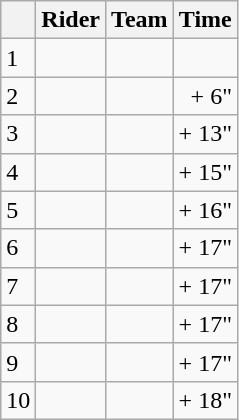<table class="wikitable">
<tr>
<th></th>
<th>Rider</th>
<th>Team</th>
<th>Time</th>
</tr>
<tr>
<td>1</td>
<td> </td>
<td></td>
<td align="right"></td>
</tr>
<tr>
<td>2</td>
<td></td>
<td></td>
<td align="right">+ 6"</td>
</tr>
<tr>
<td>3</td>
<td></td>
<td></td>
<td align="right">+ 13"</td>
</tr>
<tr>
<td>4</td>
<td></td>
<td></td>
<td align="right">+ 15"</td>
</tr>
<tr>
<td>5</td>
<td></td>
<td></td>
<td align="right">+ 16"</td>
</tr>
<tr>
<td>6</td>
<td> </td>
<td></td>
<td align="right">+ 17"</td>
</tr>
<tr>
<td>7</td>
<td></td>
<td></td>
<td align="right">+ 17"</td>
</tr>
<tr>
<td>8</td>
<td></td>
<td></td>
<td align="right">+ 17"</td>
</tr>
<tr>
<td>9</td>
<td></td>
<td></td>
<td align="right">+ 17"</td>
</tr>
<tr>
<td>10</td>
<td></td>
<td></td>
<td align="right">+ 18"</td>
</tr>
</table>
